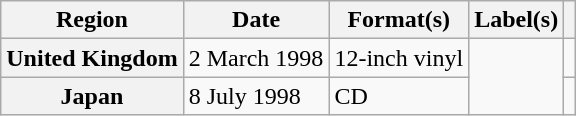<table class="wikitable plainrowheaders">
<tr>
<th scope="col">Region</th>
<th scope="col">Date</th>
<th scope="col">Format(s)</th>
<th scope="col">Label(s)</th>
<th scope="col"></th>
</tr>
<tr>
<th scope="row">United Kingdom</th>
<td>2 March 1998</td>
<td>12-inch vinyl</td>
<td rowspan="2"></td>
<td></td>
</tr>
<tr>
<th scope="row">Japan</th>
<td>8 July 1998</td>
<td>CD</td>
<td></td>
</tr>
</table>
